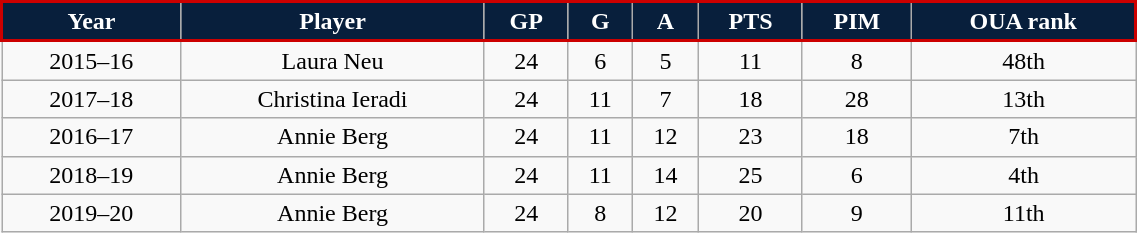<table class="wikitable" width="60%">
<tr align="center"  style=" background:#081F3C;color:#FFFFFF; border: 2px solid #CC0000;">
<td><strong>Year</strong></td>
<td><strong>Player</strong></td>
<td><strong>GP</strong></td>
<td><strong>G</strong></td>
<td><strong>A</strong></td>
<td><strong>PTS</strong></td>
<td><strong>PIM</strong></td>
<td><strong>OUA rank</strong></td>
</tr>
<tr align="center" bgcolor="">
<td>2015–16</td>
<td>Laura Neu</td>
<td>24</td>
<td>6</td>
<td>5</td>
<td>11</td>
<td>8</td>
<td>48th</td>
</tr>
<tr align="center" bgcolor="">
<td>2017–18</td>
<td>Christina Ieradi</td>
<td>24</td>
<td>11</td>
<td>7</td>
<td>18</td>
<td>28</td>
<td>13th</td>
</tr>
<tr align="center" bgcolor="">
<td>2016–17</td>
<td>Annie Berg</td>
<td>24</td>
<td>11</td>
<td>12</td>
<td>23</td>
<td>18</td>
<td>7th</td>
</tr>
<tr align="center" bgcolor="">
<td>2018–19</td>
<td>Annie Berg</td>
<td>24</td>
<td>11</td>
<td>14</td>
<td>25</td>
<td>6</td>
<td>4th</td>
</tr>
<tr align="center" bgcolor="">
<td>2019–20</td>
<td>Annie Berg</td>
<td>24</td>
<td>8</td>
<td>12</td>
<td>20</td>
<td>9</td>
<td>11th</td>
</tr>
</table>
